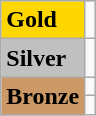<table class="wikitable">
<tr>
<td bgcolor="gold"><strong>Gold</strong></td>
<td></td>
</tr>
<tr>
<td bgcolor="silver"><strong>Silver</strong></td>
<td></td>
</tr>
<tr>
<td rowspan="2" bgcolor="#cc9966"><strong>Bronze</strong></td>
<td></td>
</tr>
<tr>
<td></td>
</tr>
</table>
